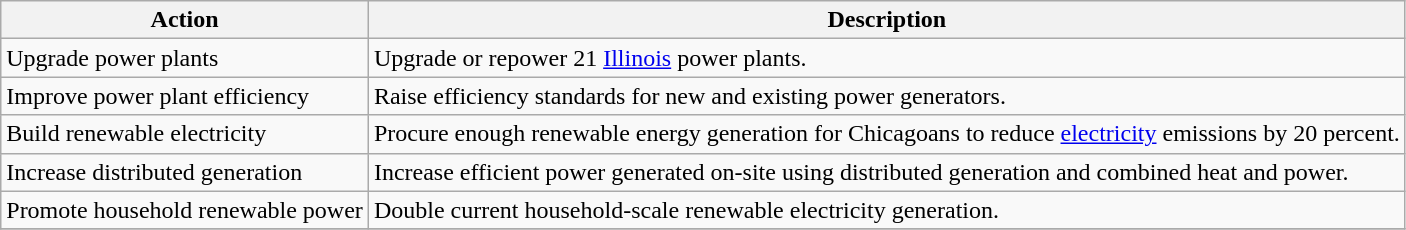<table class="wikitable">
<tr>
<th>Action</th>
<th>Description</th>
</tr>
<tr>
<td>Upgrade power plants</td>
<td>Upgrade or repower 21 <a href='#'>Illinois</a> power plants.</td>
</tr>
<tr>
<td>Improve power plant efficiency</td>
<td>Raise efficiency standards for new and existing power generators.</td>
</tr>
<tr>
<td>Build renewable electricity</td>
<td>Procure enough renewable energy generation for Chicagoans to reduce <a href='#'>electricity</a> emissions by 20 percent.</td>
</tr>
<tr>
<td>Increase distributed generation</td>
<td>Increase efficient power generated on-site using distributed generation and combined heat and power.</td>
</tr>
<tr>
<td>Promote household renewable power</td>
<td>Double current household-scale renewable electricity generation.</td>
</tr>
<tr>
</tr>
</table>
